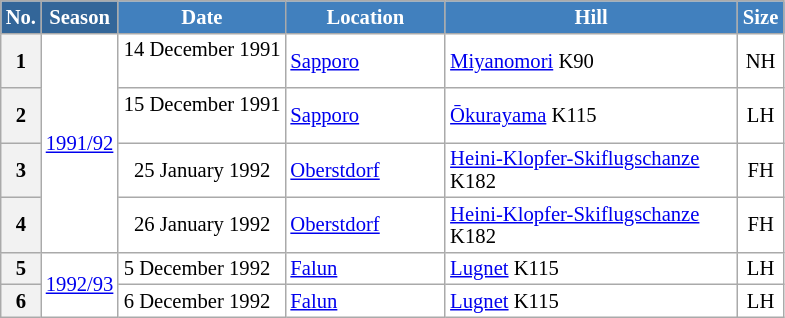<table class="wikitable sortable" style="font-size:86%; line-height:15px; text-align:left; border:grey solid 1px; border-collapse:collapse; background:#ffffff;">
<tr style="background:#efefef;">
<th style="background-color:#369; color:white; width:10px;">No.</th>
<th style="background-color:#369; color:white;  width:30px;">Season</th>
<th style="background-color:#4180be; color:white; width:105px;">Date</th>
<th style="background-color:#4180be; color:white; width:100px;">Location</th>
<th style="background-color:#4180be; color:white; width:188px;">Hill</th>
<th style="background-color:#4180be; color:white; width:25px;">Size</th>
</tr>
<tr>
<th scope=row style="text-align:center;">1</th>
<td align=center rowspan=4><a href='#'>1991/92</a></td>
<td align=right>14 December 1991  </td>
<td> <a href='#'>Sapporo</a></td>
<td><a href='#'>Miyanomori</a> K90</td>
<td align=center>NH</td>
</tr>
<tr>
<th scope=row style="text-align:center;">2</th>
<td align=right>15 December 1991  </td>
<td> <a href='#'>Sapporo</a></td>
<td><a href='#'>Ōkurayama</a> K115</td>
<td align=center>LH</td>
</tr>
<tr>
<th scope=row style="text-align:center;">3</th>
<td align=right>25 January 1992  </td>
<td> <a href='#'>Oberstdorf</a></td>
<td><a href='#'>Heini-Klopfer-Skiflugschanze</a> K182</td>
<td align=center>FH</td>
</tr>
<tr>
<th scope=row style="text-align:center;">4</th>
<td align=right>26 January 1992  </td>
<td> <a href='#'>Oberstdorf</a></td>
<td><a href='#'>Heini-Klopfer-Skiflugschanze</a> K182</td>
<td align=center>FH</td>
</tr>
<tr>
<th scope=row style="text-align:center;">5</th>
<td align=center rowspan=2><a href='#'>1992/93</a></td>
<td align=right>5 December 1992  </td>
<td> <a href='#'>Falun</a></td>
<td><a href='#'>Lugnet</a> K115</td>
<td align=center>LH</td>
</tr>
<tr>
<th scope=row style="text-align:center;">6</th>
<td align=right>6 December 1992  </td>
<td> <a href='#'>Falun</a></td>
<td><a href='#'>Lugnet</a> K115</td>
<td align=center>LH</td>
</tr>
</table>
